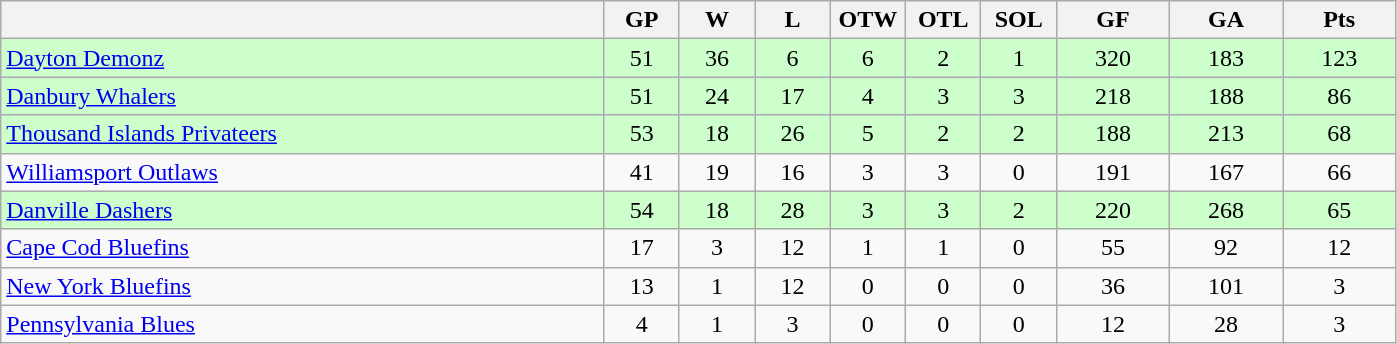<table class="wikitable">
<tr>
<th width="40%" bgcolor="#e0e0e0"></th>
<th width="5%" bgcolor="#e0e0e0">GP</th>
<th width="5%" bgcolor="#e0e0e0">W</th>
<th width="5%" bgcolor="#e0e0e0">L</th>
<th width="5%" bgcolor="#e0e0e0">OTW</th>
<th width="5%" bgcolor="#e0e0e0">OTL</th>
<th width="5%" bgcolor="#e0e0e0">SOL</th>
<th width="7.5%" bgcolor="#e0e0e0">GF</th>
<th width="7.5%" bgcolor="#e0e0e0">GA</th>
<th width="7.5%" bgcolor="#e0e0e0">Pts</th>
</tr>
<tr align="center" bgcolor="#CCFFCC">
<td align="left"><a href='#'>Dayton Demonz</a></td>
<td>51</td>
<td>36</td>
<td>6</td>
<td>6</td>
<td>2</td>
<td>1</td>
<td>320</td>
<td>183</td>
<td>123</td>
</tr>
<tr align="center" bgcolor="#CCFFCC">
<td align="left"><a href='#'>Danbury Whalers</a></td>
<td>51</td>
<td>24</td>
<td>17</td>
<td>4</td>
<td>3</td>
<td>3</td>
<td>218</td>
<td>188</td>
<td>86</td>
</tr>
<tr align="center" bgcolor="#CCFFCC">
<td align="left"><a href='#'>Thousand Islands Privateers</a></td>
<td>53</td>
<td>18</td>
<td>26</td>
<td>5</td>
<td>2</td>
<td>2</td>
<td>188</td>
<td>213</td>
<td>68</td>
</tr>
<tr align="center">
<td align="left"><a href='#'>Williamsport Outlaws</a></td>
<td>41</td>
<td>19</td>
<td>16</td>
<td>3</td>
<td>3</td>
<td>0</td>
<td>191</td>
<td>167</td>
<td>66</td>
</tr>
<tr align="center" bgcolor="#CCFFCC">
<td align="left"><a href='#'>Danville Dashers</a></td>
<td>54</td>
<td>18</td>
<td>28</td>
<td>3</td>
<td>3</td>
<td>2</td>
<td>220</td>
<td>268</td>
<td>65</td>
</tr>
<tr align="center">
<td align="left"><a href='#'>Cape Cod Bluefins</a></td>
<td>17</td>
<td>3</td>
<td>12</td>
<td>1</td>
<td>1</td>
<td>0</td>
<td>55</td>
<td>92</td>
<td>12</td>
</tr>
<tr align="center">
<td align="left"><a href='#'>New York Bluefins</a></td>
<td>13</td>
<td>1</td>
<td>12</td>
<td>0</td>
<td>0</td>
<td>0</td>
<td>36</td>
<td>101</td>
<td>3</td>
</tr>
<tr align="center">
<td align="left"><a href='#'>Pennsylvania Blues</a></td>
<td>4</td>
<td>1</td>
<td>3</td>
<td>0</td>
<td>0</td>
<td>0</td>
<td>12</td>
<td>28</td>
<td>3</td>
</tr>
</table>
